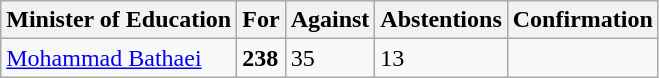<table class="wikitable">
<tr>
<th>Minister of Education</th>
<th>For</th>
<th>Against</th>
<th>Abstentions</th>
<th>Confirmation</th>
</tr>
<tr>
<td><a href='#'>Mohammad Bathaei</a></td>
<td><strong>238</strong></td>
<td>35</td>
<td>13</td>
<td></td>
</tr>
</table>
